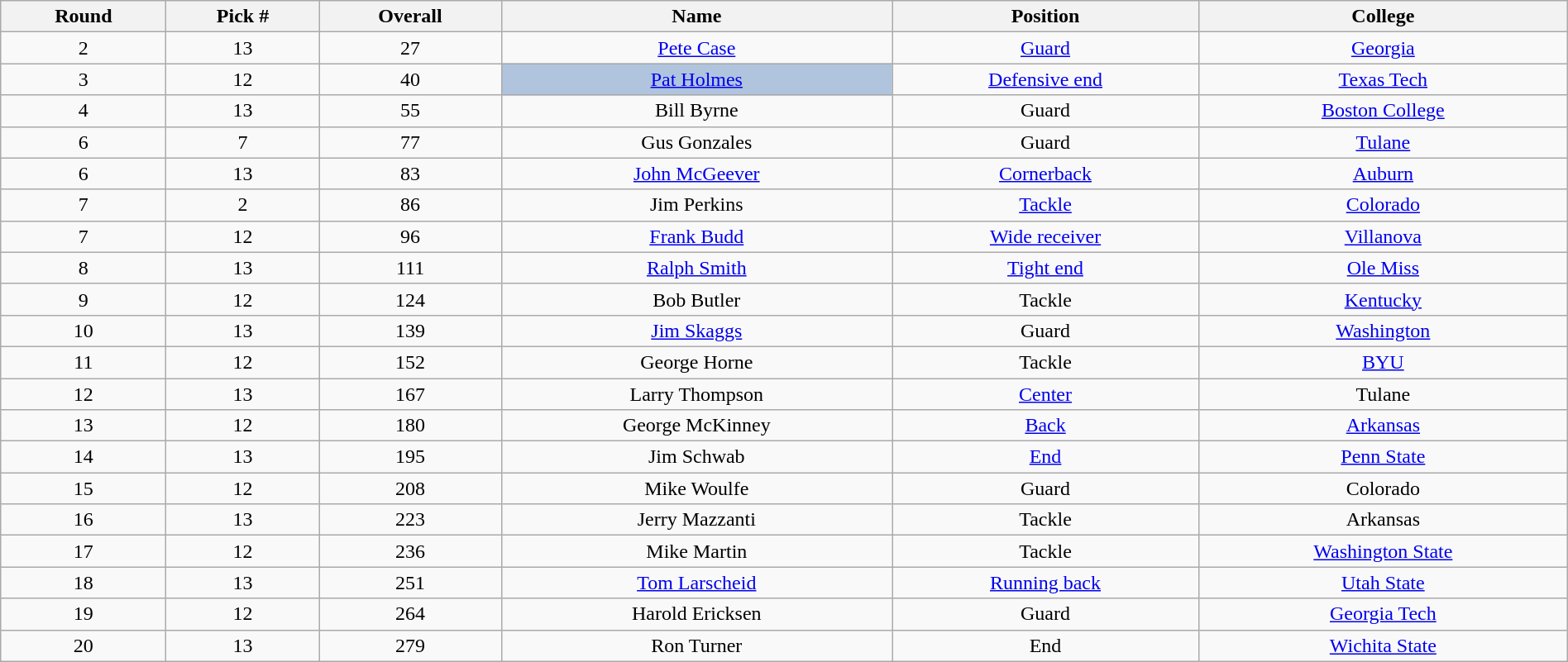<table class="wikitable sortable sortable" style="width: 100%; text-align:center">
<tr>
<th>Round</th>
<th>Pick #</th>
<th>Overall</th>
<th>Name</th>
<th>Position</th>
<th>College</th>
</tr>
<tr>
<td>2</td>
<td>13</td>
<td>27</td>
<td><a href='#'>Pete Case</a></td>
<td><a href='#'>Guard</a></td>
<td><a href='#'>Georgia</a></td>
</tr>
<tr>
<td>3</td>
<td>12</td>
<td>40</td>
<td bgcolor=lightsteelblue><a href='#'>Pat Holmes</a></td>
<td><a href='#'>Defensive end</a></td>
<td><a href='#'>Texas Tech</a></td>
</tr>
<tr>
<td>4</td>
<td>13</td>
<td>55</td>
<td>Bill Byrne</td>
<td>Guard</td>
<td><a href='#'>Boston College</a></td>
</tr>
<tr>
<td>6</td>
<td>7</td>
<td>77</td>
<td>Gus Gonzales</td>
<td>Guard</td>
<td><a href='#'>Tulane</a></td>
</tr>
<tr>
<td>6</td>
<td>13</td>
<td>83</td>
<td><a href='#'>John McGeever</a></td>
<td><a href='#'>Cornerback</a></td>
<td><a href='#'>Auburn</a></td>
</tr>
<tr>
<td>7</td>
<td>2</td>
<td>86</td>
<td>Jim Perkins</td>
<td><a href='#'>Tackle</a></td>
<td><a href='#'>Colorado</a></td>
</tr>
<tr>
<td>7</td>
<td>12</td>
<td>96</td>
<td><a href='#'>Frank Budd</a></td>
<td><a href='#'>Wide receiver</a></td>
<td><a href='#'>Villanova</a></td>
</tr>
<tr>
<td>8</td>
<td>13</td>
<td>111</td>
<td><a href='#'>Ralph Smith</a></td>
<td><a href='#'>Tight end</a></td>
<td><a href='#'>Ole Miss</a></td>
</tr>
<tr>
<td>9</td>
<td>12</td>
<td>124</td>
<td>Bob Butler</td>
<td>Tackle</td>
<td><a href='#'>Kentucky</a></td>
</tr>
<tr>
<td>10</td>
<td>13</td>
<td>139</td>
<td><a href='#'>Jim Skaggs</a></td>
<td>Guard</td>
<td><a href='#'>Washington</a></td>
</tr>
<tr>
<td>11</td>
<td>12</td>
<td>152</td>
<td>George Horne</td>
<td>Tackle</td>
<td><a href='#'>BYU</a></td>
</tr>
<tr>
<td>12</td>
<td>13</td>
<td>167</td>
<td>Larry Thompson</td>
<td><a href='#'>Center</a></td>
<td>Tulane</td>
</tr>
<tr>
<td>13</td>
<td>12</td>
<td>180</td>
<td>George McKinney</td>
<td><a href='#'>Back</a></td>
<td><a href='#'>Arkansas</a></td>
</tr>
<tr>
<td>14</td>
<td>13</td>
<td>195</td>
<td>Jim Schwab</td>
<td><a href='#'>End</a></td>
<td><a href='#'>Penn State</a></td>
</tr>
<tr>
<td>15</td>
<td>12</td>
<td>208</td>
<td>Mike Woulfe</td>
<td>Guard</td>
<td>Colorado</td>
</tr>
<tr>
<td>16</td>
<td>13</td>
<td>223</td>
<td>Jerry Mazzanti</td>
<td>Tackle</td>
<td>Arkansas</td>
</tr>
<tr>
<td>17</td>
<td>12</td>
<td>236</td>
<td>Mike Martin</td>
<td>Tackle</td>
<td><a href='#'>Washington State</a></td>
</tr>
<tr>
<td>18</td>
<td>13</td>
<td>251</td>
<td><a href='#'>Tom Larscheid</a></td>
<td><a href='#'>Running back</a></td>
<td><a href='#'>Utah State</a></td>
</tr>
<tr>
<td>19</td>
<td>12</td>
<td>264</td>
<td>Harold Ericksen</td>
<td>Guard</td>
<td><a href='#'>Georgia Tech</a></td>
</tr>
<tr>
<td>20</td>
<td>13</td>
<td>279</td>
<td>Ron Turner</td>
<td>End</td>
<td><a href='#'>Wichita State</a></td>
</tr>
</table>
